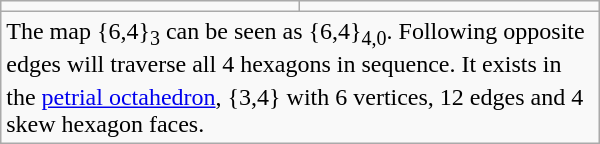<table class=wikitable align=right width=400>
<tr>
<td></td>
<td></td>
</tr>
<tr>
<td colspan=2>The map {6,4}<sub>3</sub> can be seen as {6,4}<sub>4,0</sub>. Following opposite edges will traverse all 4 hexagons in sequence. It exists in the <a href='#'>petrial octahedron</a>, {3,4}<sup></sup> with 6 vertices, 12 edges and 4 skew hexagon faces.</td>
</tr>
</table>
